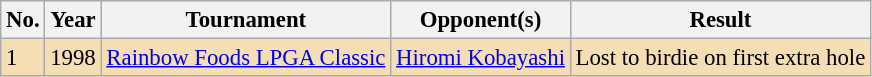<table class="wikitable" style="font-size:95%;">
<tr>
<th>No.</th>
<th>Year</th>
<th>Tournament</th>
<th>Opponent(s)</th>
<th>Result</th>
</tr>
<tr style="background:#F5DEB3;">
<td>1</td>
<td>1998</td>
<td><a href='#'>Rainbow Foods LPGA Classic</a></td>
<td> <a href='#'>Hiromi Kobayashi</a></td>
<td>Lost to birdie on first extra hole</td>
</tr>
</table>
